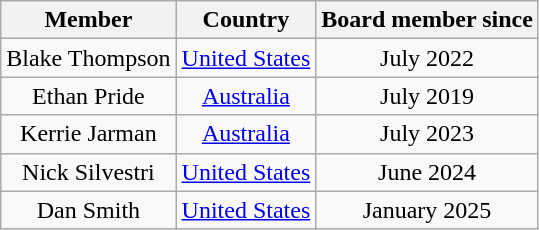<table class="wikitable" style="text-align:center">
<tr>
<th>Member</th>
<th>Country</th>
<th>Board member since</th>
</tr>
<tr>
<td>Blake Thompson</td>
<td><a href='#'>United States</a></td>
<td>July 2022</td>
</tr>
<tr>
<td>Ethan Pride</td>
<td><a href='#'>Australia</a></td>
<td>July 2019</td>
</tr>
<tr>
<td>Kerrie Jarman</td>
<td><a href='#'>Australia</a></td>
<td>July 2023</td>
</tr>
<tr>
<td>Nick Silvestri</td>
<td><a href='#'>United States</a></td>
<td>June 2024</td>
</tr>
<tr>
<td>Dan Smith</td>
<td><a href='#'>United States</a></td>
<td>January 2025</td>
</tr>
</table>
